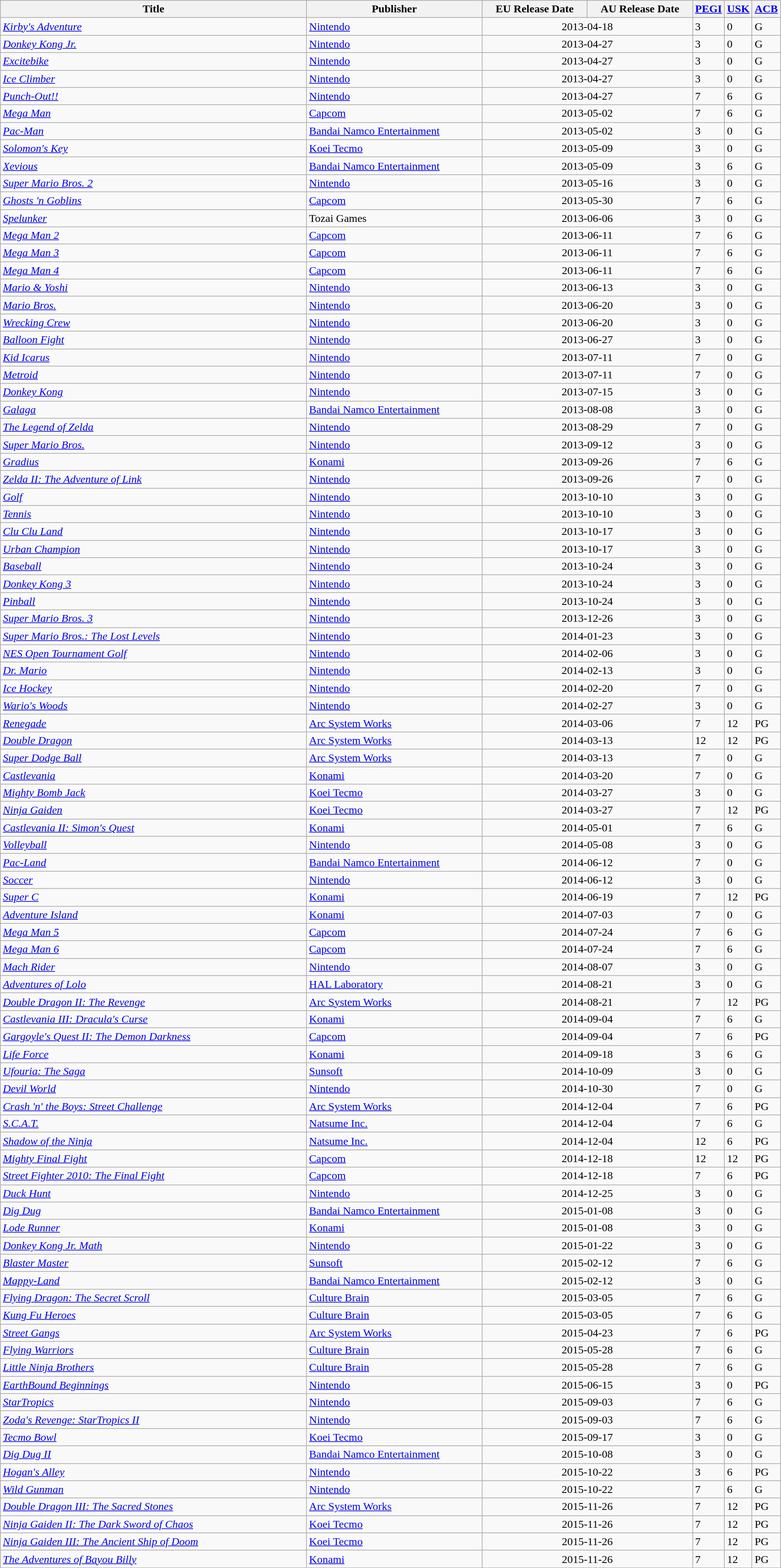<table class="wikitable sortable" style="width:90%">
<tr>
<th width="45%">Title</th>
<th width="25%">Publisher</th>
<th width="15%">EU Release Date</th>
<th width="15%">AU Release Date</th>
<th width="5%"><a href='#'>PEGI</a></th>
<th width="5%"><a href='#'>USK</a></th>
<th width="5%"><a href='#'>ACB</a></th>
</tr>
<tr>
<td><em><a href='#'>Kirby's Adventure</a></em></td>
<td><a href='#'>Nintendo</a></td>
<td colspan="2" align="center">2013-04-18</td>
<td>3</td>
<td>0</td>
<td>G</td>
</tr>
<tr>
<td><em><a href='#'>Donkey Kong Jr.</a></em></td>
<td><a href='#'>Nintendo</a></td>
<td colspan="2" align="center">2013-04-27</td>
<td>3</td>
<td>0</td>
<td>G</td>
</tr>
<tr>
<td><em><a href='#'>Excitebike</a></em></td>
<td><a href='#'>Nintendo</a></td>
<td colspan="2" align="center">2013-04-27</td>
<td>3</td>
<td>0</td>
<td>G</td>
</tr>
<tr>
<td><em><a href='#'>Ice Climber</a></em></td>
<td><a href='#'>Nintendo</a></td>
<td colspan="2" align="center">2013-04-27</td>
<td>3</td>
<td>0</td>
<td>G</td>
</tr>
<tr>
<td><em><a href='#'>Punch-Out!!</a></em></td>
<td><a href='#'>Nintendo</a></td>
<td colspan="2" align="center">2013-04-27</td>
<td>7</td>
<td>6</td>
<td>G</td>
</tr>
<tr>
<td><em><a href='#'>Mega Man</a></em></td>
<td><a href='#'>Capcom</a></td>
<td colspan="2" align="center">2013-05-02</td>
<td>7</td>
<td>6</td>
<td>G</td>
</tr>
<tr>
<td><em><a href='#'>Pac-Man</a></em></td>
<td><a href='#'>Bandai Namco Entertainment</a></td>
<td colspan="2" align="center">2013-05-02</td>
<td>3</td>
<td>0</td>
<td>G</td>
</tr>
<tr>
<td><em><a href='#'>Solomon's Key</a></em></td>
<td><a href='#'>Koei Tecmo</a></td>
<td colspan="2" align="center">2013-05-09</td>
<td>3</td>
<td>0</td>
<td>G</td>
</tr>
<tr>
<td><em><a href='#'>Xevious</a></em></td>
<td><a href='#'>Bandai Namco Entertainment</a></td>
<td colspan="2" align="center">2013-05-09</td>
<td>3</td>
<td>6</td>
<td>G</td>
</tr>
<tr>
<td><em><a href='#'>Super Mario Bros. 2</a></em></td>
<td><a href='#'>Nintendo</a></td>
<td colspan="2" align="center">2013-05-16</td>
<td>3</td>
<td>0</td>
<td>G</td>
</tr>
<tr>
<td><em><a href='#'>Ghosts 'n Goblins</a></em></td>
<td><a href='#'>Capcom</a></td>
<td colspan="2" align="center">2013-05-30</td>
<td>7</td>
<td>6</td>
<td>G</td>
</tr>
<tr>
<td><em><a href='#'>Spelunker</a></em></td>
<td>Tozai Games</td>
<td colspan="2" align="center">2013-06-06</td>
<td>3</td>
<td>0</td>
<td>G</td>
</tr>
<tr>
<td><em><a href='#'>Mega Man 2</a></em></td>
<td><a href='#'>Capcom</a></td>
<td colspan="2" align="center">2013-06-11</td>
<td>7</td>
<td>6</td>
<td>G</td>
</tr>
<tr>
<td><em><a href='#'>Mega Man 3</a></em></td>
<td><a href='#'>Capcom</a></td>
<td colspan="2" align="center">2013-06-11</td>
<td>7</td>
<td>6</td>
<td>G</td>
</tr>
<tr>
<td><em><a href='#'>Mega Man 4</a></em></td>
<td><a href='#'>Capcom</a></td>
<td colspan="2" align="center">2013-06-11</td>
<td>7</td>
<td>6</td>
<td>G</td>
</tr>
<tr>
<td><em><a href='#'>Mario & Yoshi</a></em></td>
<td><a href='#'>Nintendo</a></td>
<td colspan="2" align="center">2013-06-13</td>
<td>3</td>
<td>0</td>
<td>G</td>
</tr>
<tr>
<td><em><a href='#'>Mario Bros.</a></em></td>
<td><a href='#'>Nintendo</a></td>
<td colspan="2" align="center">2013-06-20</td>
<td>3</td>
<td>0</td>
<td>G</td>
</tr>
<tr>
<td><em><a href='#'>Wrecking Crew</a></em></td>
<td><a href='#'>Nintendo</a></td>
<td colspan="2" align="center">2013-06-20</td>
<td>3</td>
<td>0</td>
<td>G</td>
</tr>
<tr>
<td><em><a href='#'>Balloon Fight</a></em></td>
<td><a href='#'>Nintendo</a></td>
<td colspan="2" align="center">2013-06-27</td>
<td>3</td>
<td>0</td>
<td>G</td>
</tr>
<tr>
<td><em><a href='#'>Kid Icarus</a></em></td>
<td><a href='#'>Nintendo</a></td>
<td colspan="2" align="center">2013-07-11</td>
<td>7</td>
<td>0</td>
<td>G</td>
</tr>
<tr>
<td><em><a href='#'>Metroid</a></em></td>
<td><a href='#'>Nintendo</a></td>
<td colspan="2" align="center">2013-07-11</td>
<td>7</td>
<td>0</td>
<td>G</td>
</tr>
<tr>
<td><em><a href='#'>Donkey Kong</a></em></td>
<td><a href='#'>Nintendo</a></td>
<td colspan="2" align="center">2013-07-15</td>
<td>3</td>
<td>0</td>
<td>G</td>
</tr>
<tr>
<td><em><a href='#'>Galaga</a></em></td>
<td><a href='#'>Bandai Namco Entertainment</a></td>
<td colspan="2" align="center">2013-08-08</td>
<td>3</td>
<td>0</td>
<td>G</td>
</tr>
<tr>
<td><em><a href='#'>The Legend of Zelda</a></em></td>
<td><a href='#'>Nintendo</a></td>
<td colspan="2" align="center">2013-08-29</td>
<td>7</td>
<td>0</td>
<td>G</td>
</tr>
<tr>
<td><em><a href='#'>Super Mario Bros.</a></em></td>
<td><a href='#'>Nintendo</a></td>
<td colspan="2" align="center">2013-09-12</td>
<td>3</td>
<td>0</td>
<td>G</td>
</tr>
<tr>
<td><em><a href='#'>Gradius</a></em></td>
<td><a href='#'>Konami</a></td>
<td colspan="2" align="center">2013-09-26</td>
<td>7</td>
<td>6</td>
<td>G</td>
</tr>
<tr>
<td><em><a href='#'>Zelda II: The Adventure of Link</a></em></td>
<td><a href='#'>Nintendo</a></td>
<td colspan="2" align="center">2013-09-26</td>
<td>7</td>
<td>0</td>
<td>G</td>
</tr>
<tr>
<td><em><a href='#'>Golf</a></em></td>
<td><a href='#'>Nintendo</a></td>
<td colspan="2" align="center">2013-10-10</td>
<td>3</td>
<td>0</td>
<td>G</td>
</tr>
<tr>
<td><em><a href='#'>Tennis</a></em></td>
<td><a href='#'>Nintendo</a></td>
<td colspan="2" align="center">2013-10-10</td>
<td>3</td>
<td>0</td>
<td>G</td>
</tr>
<tr>
<td><em><a href='#'>Clu Clu Land</a></em></td>
<td><a href='#'>Nintendo</a></td>
<td colspan="2" align="center">2013-10-17</td>
<td>3</td>
<td>0</td>
<td>G</td>
</tr>
<tr>
<td><em><a href='#'>Urban Champion</a></em></td>
<td><a href='#'>Nintendo</a></td>
<td colspan="2" align="center">2013-10-17</td>
<td>3</td>
<td>0</td>
<td>G</td>
</tr>
<tr>
<td><em><a href='#'>Baseball</a></em></td>
<td><a href='#'>Nintendo</a></td>
<td colspan="2" align="center">2013-10-24</td>
<td>3</td>
<td>0</td>
<td>G</td>
</tr>
<tr>
<td><em><a href='#'>Donkey Kong 3</a></em></td>
<td><a href='#'>Nintendo</a></td>
<td colspan="2" align="center">2013-10-24</td>
<td>3</td>
<td>0</td>
<td>G</td>
</tr>
<tr>
<td><em><a href='#'>Pinball</a></em></td>
<td><a href='#'>Nintendo</a></td>
<td colspan="2" align="center">2013-10-24</td>
<td>3</td>
<td>0</td>
<td>G</td>
</tr>
<tr>
<td><em><a href='#'>Super Mario Bros. 3</a></em></td>
<td><a href='#'>Nintendo</a></td>
<td colspan="2" align="center">2013-12-26</td>
<td>3</td>
<td>0</td>
<td>G</td>
</tr>
<tr>
<td><em><a href='#'>Super Mario Bros.: The Lost Levels</a></em></td>
<td><a href='#'>Nintendo</a></td>
<td colspan="2" align="center">2014-01-23</td>
<td>3</td>
<td>0</td>
<td>G</td>
</tr>
<tr>
<td><em><a href='#'>NES Open Tournament Golf</a></em></td>
<td><a href='#'>Nintendo</a></td>
<td colspan="2" align="center">2014-02-06</td>
<td>3</td>
<td>0</td>
<td>G</td>
</tr>
<tr>
<td><em><a href='#'>Dr. Mario</a></em></td>
<td><a href='#'>Nintendo</a></td>
<td colspan="2" align="center">2014-02-13</td>
<td>3</td>
<td>0</td>
<td>G</td>
</tr>
<tr>
<td><em><a href='#'>Ice Hockey</a></em></td>
<td><a href='#'>Nintendo</a></td>
<td colspan="2" align="center">2014-02-20</td>
<td>7</td>
<td>0</td>
<td>G</td>
</tr>
<tr>
<td><em><a href='#'>Wario's Woods</a></em></td>
<td><a href='#'>Nintendo</a></td>
<td colspan="2" align="center">2014-02-27</td>
<td>3</td>
<td>0</td>
<td>G</td>
</tr>
<tr>
<td><em><a href='#'>Renegade</a></em></td>
<td><a href='#'>Arc System Works</a></td>
<td colspan="2" align="center">2014-03-06</td>
<td>7</td>
<td>12</td>
<td>PG</td>
</tr>
<tr>
<td><em><a href='#'>Double Dragon</a></em></td>
<td><a href='#'>Arc System Works</a></td>
<td colspan="2" align="center">2014-03-13</td>
<td>12</td>
<td>12</td>
<td>PG</td>
</tr>
<tr>
<td><em><a href='#'>Super Dodge Ball</a></em></td>
<td><a href='#'>Arc System Works</a></td>
<td colspan="2" align="center">2014-03-13</td>
<td>7</td>
<td>0</td>
<td>G</td>
</tr>
<tr>
<td><em><a href='#'>Castlevania</a></em></td>
<td><a href='#'>Konami</a></td>
<td colspan="2" align="center">2014-03-20</td>
<td>7</td>
<td>0</td>
<td>G</td>
</tr>
<tr>
<td><em><a href='#'>Mighty Bomb Jack</a></em></td>
<td><a href='#'>Koei Tecmo</a></td>
<td colspan="2" align="center">2014-03-27</td>
<td>3</td>
<td>0</td>
<td>G</td>
</tr>
<tr>
<td><em><a href='#'>Ninja Gaiden</a></em></td>
<td><a href='#'>Koei Tecmo</a></td>
<td colspan="2" align="center">2014-03-27</td>
<td>7</td>
<td>12</td>
<td>PG</td>
</tr>
<tr>
<td><em><a href='#'>Castlevania II: Simon's Quest</a></em></td>
<td><a href='#'>Konami</a></td>
<td colspan="2" align="center">2014-05-01</td>
<td>7</td>
<td>6</td>
<td>G</td>
</tr>
<tr>
<td><em><a href='#'>Volleyball</a></em></td>
<td><a href='#'>Nintendo</a></td>
<td colspan="2" align="center">2014-05-08</td>
<td>3</td>
<td>0</td>
<td>G</td>
</tr>
<tr>
<td><em><a href='#'>Pac-Land</a></em></td>
<td><a href='#'>Bandai Namco Entertainment</a></td>
<td colspan="2" align="center">2014-06-12</td>
<td>7</td>
<td>0</td>
<td>G</td>
</tr>
<tr>
<td><em><a href='#'>Soccer</a></em></td>
<td><a href='#'>Nintendo</a></td>
<td colspan="2" align="center">2014-06-12</td>
<td>3</td>
<td>0</td>
<td>G</td>
</tr>
<tr>
<td><em><a href='#'>Super C</a></em></td>
<td><a href='#'>Konami</a></td>
<td colspan="2" align="center">2014-06-19</td>
<td>7</td>
<td>12</td>
<td>PG</td>
</tr>
<tr>
<td><em><a href='#'>Adventure Island</a></em></td>
<td><a href='#'>Konami</a></td>
<td colspan="2" align="center">2014-07-03</td>
<td>7</td>
<td>0</td>
<td>G</td>
</tr>
<tr>
<td><em><a href='#'>Mega Man 5</a></em></td>
<td><a href='#'>Capcom</a></td>
<td colspan="2" align="center">2014-07-24</td>
<td>7</td>
<td>6</td>
<td>G</td>
</tr>
<tr>
<td><em><a href='#'>Mega Man 6</a></em></td>
<td><a href='#'>Capcom</a></td>
<td colspan="2" align="center">2014-07-24</td>
<td>7</td>
<td>6</td>
<td>G</td>
</tr>
<tr>
<td><em><a href='#'>Mach Rider</a></em></td>
<td><a href='#'>Nintendo</a></td>
<td colspan="2" align="center">2014-08-07</td>
<td>3</td>
<td>0</td>
<td>G</td>
</tr>
<tr>
<td><em><a href='#'>Adventures of Lolo</a></em></td>
<td><a href='#'>HAL Laboratory</a></td>
<td colspan="2" align="center">2014-08-21</td>
<td>3</td>
<td>0</td>
<td>G</td>
</tr>
<tr>
<td><em><a href='#'>Double Dragon II: The Revenge</a></em></td>
<td><a href='#'>Arc System Works</a></td>
<td colspan="2" align="center">2014-08-21</td>
<td>7</td>
<td>12</td>
<td>PG</td>
</tr>
<tr>
<td><em><a href='#'>Castlevania III: Dracula's Curse</a></em></td>
<td><a href='#'>Konami</a></td>
<td colspan="2" align="center">2014-09-04</td>
<td>7</td>
<td>6</td>
<td>G</td>
</tr>
<tr>
<td><em><a href='#'>Gargoyle's Quest II: The Demon Darkness</a></em></td>
<td><a href='#'>Capcom</a></td>
<td colspan="2" align="center">2014-09-04</td>
<td>7</td>
<td>6</td>
<td>PG</td>
</tr>
<tr>
<td><em><a href='#'>Life Force</a></em></td>
<td><a href='#'>Konami</a></td>
<td colspan="2" align="center">2014-09-18</td>
<td>3</td>
<td>6</td>
<td>G</td>
</tr>
<tr>
<td><em><a href='#'>Ufouria: The Saga</a></em></td>
<td><a href='#'>Sunsoft</a></td>
<td colspan="2" align="center">2014-10-09</td>
<td>3</td>
<td>0</td>
<td>G</td>
</tr>
<tr>
<td><em><a href='#'>Devil World</a></em></td>
<td><a href='#'>Nintendo</a></td>
<td colspan="2" align="center">2014-10-30</td>
<td>7</td>
<td>0</td>
<td>G</td>
</tr>
<tr>
<td><em><a href='#'>Crash 'n' the Boys: Street Challenge</a></em></td>
<td><a href='#'>Arc System Works</a></td>
<td colspan="2" align="center">2014-12-04</td>
<td>7</td>
<td>6</td>
<td>PG</td>
</tr>
<tr>
<td><em><a href='#'>S.C.A.T.</a></em></td>
<td><a href='#'>Natsume Inc.</a></td>
<td colspan="2" align="center">2014-12-04</td>
<td>7</td>
<td>6</td>
<td>G</td>
</tr>
<tr>
<td><em><a href='#'>Shadow of the Ninja</a></em></td>
<td><a href='#'>Natsume Inc.</a></td>
<td colspan="2" align="center">2014-12-04</td>
<td>12</td>
<td>6</td>
<td>PG</td>
</tr>
<tr>
<td><em><a href='#'>Mighty Final Fight</a></em></td>
<td><a href='#'>Capcom</a></td>
<td colspan="2" align="center">2014-12-18</td>
<td>12</td>
<td>12</td>
<td>PG</td>
</tr>
<tr>
<td><em><a href='#'>Street Fighter 2010: The Final Fight</a></em></td>
<td><a href='#'>Capcom</a></td>
<td colspan="2" align="center">2014-12-18</td>
<td>7</td>
<td>6</td>
<td>PG</td>
</tr>
<tr>
<td><em><a href='#'>Duck Hunt</a></em></td>
<td><a href='#'>Nintendo</a></td>
<td colspan="2" align="center">2014-12-25</td>
<td>3</td>
<td>0</td>
<td>G</td>
</tr>
<tr>
<td><em><a href='#'>Dig Dug</a></em></td>
<td><a href='#'>Bandai Namco Entertainment</a></td>
<td colspan="2" align="center">2015-01-08</td>
<td>3</td>
<td>0</td>
<td>G</td>
</tr>
<tr>
<td><em><a href='#'>Lode Runner</a></em></td>
<td><a href='#'>Konami</a></td>
<td colspan="2" align="center">2015-01-08</td>
<td>3</td>
<td>0</td>
<td>G</td>
</tr>
<tr>
<td><em><a href='#'>Donkey Kong Jr. Math</a></em></td>
<td><a href='#'>Nintendo</a></td>
<td colspan="2" align="center">2015-01-22</td>
<td>3</td>
<td>0</td>
<td>G</td>
</tr>
<tr>
<td><em><a href='#'>Blaster Master</a></em></td>
<td><a href='#'>Sunsoft</a></td>
<td colspan="2" align="center">2015-02-12</td>
<td>7</td>
<td>6</td>
<td>G</td>
</tr>
<tr>
<td><em><a href='#'>Mappy-Land</a></em></td>
<td><a href='#'>Bandai Namco Entertainment</a></td>
<td colspan="2" align="center">2015-02-12</td>
<td>3</td>
<td>0</td>
<td>G</td>
</tr>
<tr>
<td><em><a href='#'>Flying Dragon: The Secret Scroll</a></em></td>
<td><a href='#'>Culture Brain</a></td>
<td colspan="2" align="center">2015-03-05</td>
<td>7</td>
<td>6</td>
<td>G</td>
</tr>
<tr>
<td><em><a href='#'>Kung Fu Heroes</a></em></td>
<td><a href='#'>Culture Brain</a></td>
<td colspan="2" align="center">2015-03-05</td>
<td>7</td>
<td>6</td>
<td>G</td>
</tr>
<tr>
<td><em><a href='#'>Street Gangs</a></em></td>
<td><a href='#'>Arc System Works</a></td>
<td colspan="2" style="text-align:center">2015-04-23</td>
<td>7</td>
<td>6</td>
<td>PG</td>
</tr>
<tr>
<td><em><a href='#'>Flying Warriors</a></em></td>
<td><a href='#'>Culture Brain</a></td>
<td colspan="2" align="center">2015-05-28</td>
<td>7</td>
<td>6</td>
<td>G</td>
</tr>
<tr>
<td><em><a href='#'>Little Ninja Brothers</a></em></td>
<td><a href='#'>Culture Brain</a></td>
<td colspan="2" align="center">2015-05-28</td>
<td>7</td>
<td>6</td>
<td>G</td>
</tr>
<tr>
<td><em><a href='#'>EarthBound Beginnings</a></em></td>
<td><a href='#'>Nintendo</a></td>
<td colspan="2" align="center">2015-06-15</td>
<td>3</td>
<td>0</td>
<td>PG</td>
</tr>
<tr>
<td><em><a href='#'>StarTropics</a></em></td>
<td><a href='#'>Nintendo</a></td>
<td colspan="2" align="center">2015-09-03</td>
<td>7</td>
<td>6</td>
<td>G</td>
</tr>
<tr>
<td><em><a href='#'>Zoda's Revenge: StarTropics II</a></em></td>
<td><a href='#'>Nintendo</a></td>
<td colspan="2" align="center">2015-09-03</td>
<td>7</td>
<td>6</td>
<td>G</td>
</tr>
<tr>
<td><em><a href='#'>Tecmo Bowl</a></em></td>
<td><a href='#'>Koei Tecmo</a></td>
<td colspan="2" align="center">2015-09-17</td>
<td>3</td>
<td>0</td>
<td>G</td>
</tr>
<tr>
<td><em><a href='#'>Dig Dug II</a></em></td>
<td><a href='#'>Bandai Namco Entertainment</a></td>
<td colspan="2" align="center">2015-10-08</td>
<td>3</td>
<td>0</td>
<td>G</td>
</tr>
<tr>
<td><em><a href='#'>Hogan's Alley</a></em></td>
<td><a href='#'>Nintendo</a></td>
<td colspan="2" align="center">2015-10-22</td>
<td>3</td>
<td>6</td>
<td>PG</td>
</tr>
<tr>
<td><em><a href='#'>Wild Gunman</a></em></td>
<td><a href='#'>Nintendo</a></td>
<td colspan="2" align="center">2015-10-22</td>
<td>7</td>
<td>6</td>
<td>G</td>
</tr>
<tr>
<td><em><a href='#'>Double Dragon III: The Sacred Stones</a></em></td>
<td><a href='#'>Arc System Works</a></td>
<td colspan="2" align="center">2015-11-26</td>
<td>7</td>
<td>12</td>
<td>PG</td>
</tr>
<tr>
<td><em><a href='#'>Ninja Gaiden II: The Dark Sword of Chaos</a></em></td>
<td><a href='#'>Koei Tecmo</a></td>
<td colspan="2" align="center">2015-11-26</td>
<td>7</td>
<td>12</td>
<td>PG</td>
</tr>
<tr>
<td><em><a href='#'>Ninja Gaiden III: The Ancient Ship of Doom</a></em></td>
<td><a href='#'>Koei Tecmo</a></td>
<td colspan="2" align="center">2015-11-26</td>
<td>7</td>
<td>12</td>
<td>PG</td>
</tr>
<tr>
<td><em><a href='#'>The Adventures of Bayou Billy</a></em></td>
<td><a href='#'>Konami</a></td>
<td colspan="2" align="center">2015-11-26</td>
<td>7</td>
<td>12</td>
<td>PG</td>
</tr>
</table>
